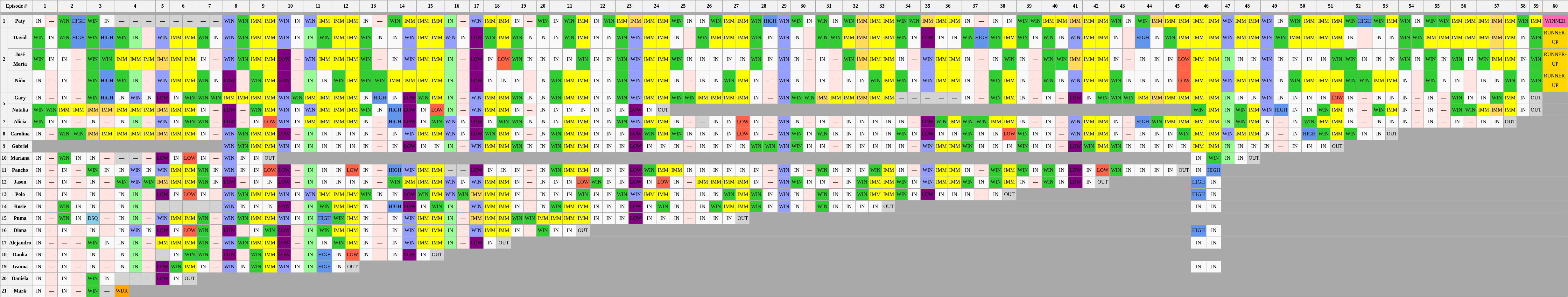<table class="wikitable mw-collapsible mw-collapsed" style="text-align:center; font-size: 8pt; line-height:20px">
<tr>
<th colspan=2>Episode #</th>
<th colspan=2>1</th>
<th colspan=2>2</th>
<th colspan=2>3</th>
<th colspan=3>4</th>
<th>5</th>
<th colspan=2>6</th>
<th colspan=2>7</th>
<th colspan=2>8</th>
<th colspan=2>9</th>
<th colspan=2>10</th>
<th colspan=2>11</th>
<th colspan=2>12</th>
<th colspan=2>13</th>
<th colspan=2>14</th>
<th colspan=2>15</th>
<th colspan=2>16</th>
<th>17</th>
<th colspan=2>18</th>
<th colspan=2>19</th>
<th>20</th>
<th colspan=3>21</th>
<th colspan=2>22</th>
<th colspan=2>23</th>
<th colspan=2>24</th>
<th colspan=2>25</th>
<th colspan=2>26</th>
<th colspan=2>27</th>
<th colspan=2>28</th>
<th>29</th>
<th colspan=2>30</th>
<th colspan=2>31</th>
<th colspan=2>32</th>
<th colspan=2>33</th>
<th colspan=2>34</th>
<th>35</th>
<th colspan=2>36</th>
<th colspan=2>37</th>
<th colspan=2>38</th>
<th colspan=2>39</th>
<th colspan=2>40</th>
<th>41</th>
<th colspan=2>42</th>
<th colspan=2>43</th>
<th colspan=2>44</th>
<th colspan=2>45</th>
<th colspan=2>46</th>
<th>47</th>
<th colspan=2>48</th>
<th colspan=2>49</th>
<th colspan=2>50</th>
<th colspan=2>51</th>
<th colspan=2>52</th>
<th colspan=2>53</th>
<th colspan=2>54</th>
<th colspan=2>55</th>
<th colspan=2>56</th>
<th colspan=3>57</th>
<th>58</th>
<th>59</th>
<th>60</th>
</tr>
<tr>
<td colspan=115 style=background:darkgrey></td>
</tr>
<tr>
<th>1</th>
<th>Paty</th>
<td>IN</td>
<td style=background:mistyrose>—</td>
<td style=background:limegreen>WIN</td>
<td style=background:cornflowerblue>HIGH</td>
<td style=background:limegreen>WIN</td>
<td>IN</td>
<td style=background:lightgrey>—</td>
<td style=background:lightgrey>—</td>
<td style=background:lightgrey>—</td>
<td style=background:lightgrey>—</td>
<td style=background:lightgrey>—</td>
<td style=background:lightgrey>—</td>
<td style=background:lightgrey>—</td>
<td style=background:lightgrey>—</td>
<td style=background:#959FFD>WIN</td>
<td style=background:limegreen>WIN</td>
<td style=background:yellow>IMM</td>
<td style=background:yellow>IMM</td>
<td style=background:#959FFD>WIN</td>
<td>IN</td>
<td style=background:#959FFD>WIN</td>
<td style=background:yellow>IMM</td>
<td style=background:yellow>IMM</td>
<td style=background:yellow>IMM</td>
<td>IN</td>
<td style=background:mistyrose>—</td>
<td style=background:limegreen>WIN</td>
<td style=background:yellow>IMM</td>
<td style=background:yellow>IMM</td>
<td style=background:yellow>IMM</td>
<td style=background:palegreen>IN</td>
<td style=background:mistyrose>—</td>
<td style=background:#959FFD>WIN</td>
<td style=background:yellow>IMM</td>
<td style=background:yellow>IMM</td>
<td>IN</td>
<td style=background:mistyrose>—</td>
<td style=background:limegreen>WIN</td>
<td>IN</td>
<td style=background:limegreen>WIN</td>
<td style=background:yellow>IMM</td>
<td>IN</td>
<td style=background:limegreen>WIN</td>
<td style=background:yellow>IMM</td>
<td style=background:#FFDB58>IMM</td>
<td style=background:yellow>IMM</td>
<td style=background:yellow>IMM</td>
<td style=background:limegreen>WIN</td>
<td>IN</td>
<td>IN</td>
<td style=background:limegreen>WIN</td>
<td style=background:yellow>IMM</td>
<td style=background:yellow>IMM</td>
<td style=background:limegreen>WIN</td>
<td style=background:cornflowerblue>HIGH</td>
<td style=background:#959FFD>WIN</td>
<td style=background:limegreen>WIN</td>
<td>IN</td>
<td style=background:limegreen>WIN</td>
<td>IN</td>
<td style=background:limegreen>WIN</td>
<td style=background:#FFDB58>IMM</td>
<td style=background:yellow>IMM</td>
<td style=background:yellow>IMM</td>
<td style=background:limegreen>WIN</td>
<td style=background:limegreen>WIN</td>
<td style=background:#FFDB58>IMM</td>
<td style=background:yellow>IMM</td>
<td style=background:yellow>IMM</td>
<td>IN</td>
<td style=background:mistyrose>—</td>
<td>IN</td>
<td>IN</td>
<td style=background:limegreen>WIN</td>
<td style=background:limegreen>WIN</td>
<td style=background:yellow>IMM</td>
<td style=background:yellow>IMM</td>
<td style=background:#FFDB58>IMM</td>
<td style=background:yellow>IMM</td>
<td style=background:yellow>IMM</td>
<td style=background:limegreen>WIN</td>
<td>IN</td>
<td style=background:limegreen>WIN</td>
<td style=background:#FFDB58>IMM</td>
<td style=background:yellow>IMM</td>
<td style=background:yellow>IMM</td>
<td style=background:yellow>IMM</td>
<td style=background:yellow>IMM</td>
<td style=background:#959FFD>WIN</td>
<td style=background:yellow>IMM</td>
<td style=background:yellow>IMM</td>
<td style=background:#959FFD>WIN</td>
<td>IN</td>
<td style=background:limegreen>WIN</td>
<td style=background:yellow>IMM</td>
<td style=background:yellow>IMM</td>
<td style=background:yellow>IMM</td>
<td style=background:limegreen>WIN</td>
<td style=background:cornflowerblue>HIGH</td>
<td style=background:limegreen>WIN</td>
<td style=background:yellow>IMM</td>
<td style=background:limegreen>WIN</td>
<td>IN</td>
<td style=background:limegreen>WIN</td>
<td style=background:limegreen>WIN</td>
<td style=background:yellow>IMM</td>
<td style=background:yellow>IMM</td>
<td style=background:yellow>IMM</td>
<td style=background:#FFDB58>IMM</td>
<td style=background:yellow>IMM</td>
<td style=background:limegreen>WIN</td>
<td style=background:yellow>IMM</td>
<td style="background:hotpink">WINNER</td>
</tr>
<tr>
<th rowspan=3>2</th>
<th>David</th>
<td style=background:limegreen>WIN</td>
<td>IN</td>
<td style=background:limegreen>WIN</td>
<td style=background:cornflowerblue>HIGH</td>
<td style=background:limegreen>WIN</td>
<td style=background:cornflowerblue>HIGH</td>
<td style=background:limegreen>WIN</td>
<td style=background:palegreen>IN</td>
<td style=background:mistyrose>—</td>
<td style=background:#959FFD>WIN</td>
<td style=background:yellow>IMM</td>
<td style=background:yellow>IMM</td>
<td style=background:limegreen>WIN</td>
<td>IN</td>
<td style=background:#959FFD>WIN</td>
<td style=background:limegreen>WIN</td>
<td style=background:yellow>IMM</td>
<td style=background:yellow>IMM</td>
<td style=background:#959FFD>WIN</td>
<td>IN</td>
<td style=background:palegreen>IN</td>
<td style=background:limegreen>WIN</td>
<td style=background:yellow>IMM</td>
<td style=background:yellow>IMM</td>
<td style=background:limegreen>WIN</td>
<td>IN</td>
<td>IN</td>
<td style=background:#959FFD>WIN</td>
<td style=background:yellow>IMM</td>
<td style=background:yellow>IMM</td>
<td style=background:#959FFD>WIN</td>
<td>IN</td>
<td style=background:purple>LOW</td>
<td style=background:limegreen>WIN</td>
<td style=background:yellow>IMM</td>
<td style=background:limegreen>WIN</td>
<td>IN</td>
<td>IN</td>
<td>IN</td>
<td style=background:limegreen>WIN</td>
<td style=background:yellow>IMM</td>
<td>IN</td>
<td>IN</td>
<td style=background:limegreen>WIN</td>
<td style=background:#959FFD>WIN</td>
<td style=background:yellow>IMM</td>
<td style=background:yellow>IMM</td>
<td>IN</td>
<td style=background:mistyrose>—</td>
<td style=background:limegreen>WIN</td>
<td style=background:yellow>IMM</td>
<td style=background:yellow>IMM</td>
<td style=background:yellow>IMM</td>
<td style=background:limegreen>WIN</td>
<td>IN</td>
<td style=background:#959FFD>WIN</td>
<td>IN</td>
<td style=background:mistyrose>—</td>
<td style=background:limegreen>WIN</td>
<td style=background:limegreen>WIN</td>
<td style=background:yellow>IMM</td>
<td style=background:#FFDB58>IMM</td>
<td style=background:yellow>IMM</td>
<td style=background:yellow>IMM</td>
<td style=background:limegreen>WIN</td>
<td>IN</td>
<td style=background:purple>LOW</td>
<td>IN</td>
<td>IN</td>
<td style=background:limegreen>WIN</td>
<td style=background:cornflowerblue>HIGH</td>
<td style=background:limegreen>WIN</td>
<td style=background:yellow>IMM</td>
<td style=background:limegreen>WIN</td>
<td>IN</td>
<td style=background:limegreen>WIN</td>
<td>IN</td>
<td style=background:#959FFD>WIN</td>
<td style=background:yellow>IMM</td>
<td style=background:yellow>IMM</td>
<td>IN</td>
<td style=background:mistyrose>—</td>
<td style=background:cornflowerblue>HIGH</td>
<td>IN</td>
<td style=background:limegreen>WIN</td>
<td style=background:yellow>IMM</td>
<td style=background:yellow>IMM</td>
<td style=background:yellow>IMM</td>
<td style=background:#959FFD>WIN</td>
<td style=background:yellow>IMM</td>
<td style=background:yellow>IMM</td>
<td style=background:#959FFD>WIN</td>
<td style=background:limegreen>WIN</td>
<td style=background:yellow>IMM</td>
<td style=background:yellow>IMM</td>
<td style=background:yellow>IMM</td>
<td style=background:yellow>IMM</td>
<td>IN</td>
<td style=background:mistyrose>—</td>
<td>IN</td>
<td>IN</td>
<td style=background:limegreen>WIN</td>
<td style=background:limegreen>WIN</td>
<td style=background:yellow>IMM</td>
<td style=background:yellow>IMM</td>
<td style=background:yellow>IMM</td>
<td style=background:yellow>IMM</td>
<td style=background:yellow>IMM</td>
<td style=background:#FFDB58>IMM</td>
<td style=background:yellow>IMM</td>
<td>IN</td>
<td style=background:limegreen>WIN</td>
<td style=background:gold>RUNNER-UP</td>
</tr>
<tr>
<th>José María</th>
<td style=background:limegreen>WIN</td>
<td>IN</td>
<td>IN</td>
<td style=background:mistyrose>—</td>
<td style=background:limegreen>WIN</td>
<td style=background:limegreen>WIN</td>
<td style=background:yellow>IMM</td>
<td style=background:yellow>IMM</td>
<td style=background:yellow>IMM</td>
<td style=background:#FFDB58>IMM</td>
<td style=background:yellow>IMM</td>
<td style=background:yellow>IMM</td>
<td>IN</td>
<td style=background:mistyrose>—</td>
<td style=background:#959FFD>WIN</td>
<td style=background:limegreen>WIN</td>
<td style=background:yellow>IMM</td>
<td style=background:yellow>IMM</td>
<td style=background:purple>LOW</td>
<td style=background:mistyrose>—</td>
<td style=background:#959FFD>WIN</td>
<td style=background:yellow>IMM</td>
<td style=background:yellow>IMM</td>
<td style=background:yellow>IMM</td>
<td style=background:limegreen>WIN</td>
<td style=background:mistyrose>—</td>
<td>IN</td>
<td style=background:#959FFD>WIN</td>
<td style=background:yellow>IMM</td>
<td style=background:yellow>IMM</td>
<td style=background:palegreen>IN</td>
<td style=background:mistyrose>—</td>
<td style=background:purple>LOW</td>
<td>IN</td>
<td style=background:tomato>LOW</td>
<td style=background:limegreen>WIN</td>
<td>IN</td>
<td>IN</td>
<td>IN</td>
<td>IN</td>
<td style=background:limegreen>WIN</td>
<td>IN</td>
<td>IN</td>
<td style=background:limegreen>WIN</td>
<td style=background:#959FFD>WIN</td>
<td style=background:yellow>IMM</td>
<td style=background:yellow>IMM</td>
<td style=background:limegreen>WIN</td>
<td>IN</td>
<td>IN</td>
<td>IN</td>
<td>IN</td>
<td>IN</td>
<td style=background:limegreen>WIN</td>
<td>IN</td>
<td style=background:#959FFD>WIN</td>
<td>IN</td>
<td style=background:mistyrose>—</td>
<td>IN</td>
<td style=background:mistyrose>—</td>
<td style=background:limegreen>WIN</td>
<td style=background:#FFDB58>IMM</td>
<td style=background:yellow>IMM</td>
<td style=background:yellow>IMM</td>
<td>IN</td>
<td style=background:mistyrose>—</td>
<td style=background:#959FFD>WIN</td>
<td style=background:yellow>IMM</td>
<td style=background:yellow>IMM</td>
<td>IN</td>
<td style=background:mistyrose>—</td>
<td>IN</td>
<td style=background:limegreen>WIN</td>
<td>IN</td>
<td style=background:mistyrose>—</td>
<td style=background:limegreen>WIN</td>
<td style=background:limegreen>WIN</td>
<td style=background:#FFDB58>IMM</td>
<td style=background:yellow>IMM</td>
<td style=background:yellow>IMM</td>
<td>IN</td>
<td style=background:mistyrose>—</td>
<td>IN</td>
<td>IN</td>
<td>IN</td>
<td style=background:tomato>LOW</td>
<td style=background:yellow>IMM</td>
<td style=background:yellow>IMM</td>
<td style=background:palegreen>IN</td>
<td>IN</td>
<td>IN</td>
<td style=background:#959FFD>WIN</td>
<td>IN</td>
<td>IN</td>
<td>IN</td>
<td>IN</td>
<td style=background:limegreen>WIN</td>
<td style=background:limegreen>WIN</td>
<td>IN</td>
<td>IN</td>
<td>IN</td>
<td style=background:limegreen>WIN</td>
<td>IN</td>
<td style=background:limegreen>WIN</td>
<td>IN</td>
<td style=background:limegreen>WIN</td>
<td>IN</td>
<td style=background:limegreen>WIN</td>
<td style=background:yellow>IMM</td>
<td style=background:yellow>IMM</td>
<td>IN</td>
<td style=background:limegreen>WIN</td>
<td style=background:gold>RUNNER-UP</td>
</tr>
<tr>
<th>Niño</th>
<td>IN</td>
<td style=background:mistyrose>—</td>
<td>IN</td>
<td style=background:mistyrose>—</td>
<td style=background:limegreen>WIN</td>
<td style=background:cornflowerblue>HIGH</td>
<td style=background:limegreen>WIN</td>
<td style=background:palegreen>IN</td>
<td style=background:mistyrose>—</td>
<td style=background:#959FFD>WIN</td>
<td style=background:yellow>IMM</td>
<td style=background:yellow>IMM</td>
<td style=background:limegreen>WIN</td>
<td>IN</td>
<td style=background:purple>LOW</td>
<td style=background:mistyrose>—</td>
<td style=background:limegreen>WIN</td>
<td style=background:yellow>IMM</td>
<td style=background:purple>LOW</td>
<td style=background:mistyrose>—</td>
<td style=background:palegreen>IN</td>
<td>IN</td>
<td style=background:limegreen>WIN</td>
<td style=background:yellow>IMM</td>
<td style=background:limegreen>WIN</td>
<td style=background:limegreen>WIN</td>
<td style=background:yellow>IMM</td>
<td style=background:yellow>IMM</td>
<td style=background:yellow>IMM</td>
<td style=background:yellow>IMM</td>
<td style=background:palegreen>IN</td>
<td style=background:mistyrose>—</td>
<td style=background:purple>LOW</td>
<td>IN</td>
<td>IN</td>
<td>IN</td>
<td style=background:mistyrose>—</td>
<td>IN</td>
<td style=background:limegreen>WIN</td>
<td style=background:yellow>IMM</td>
<td style=background:yellow>IMM</td>
<td>IN</td>
<td>IN</td>
<td style=background:limegreen>WIN</td>
<td style=background:#959FFD>WIN</td>
<td style=background:yellow>IMM</td>
<td style=background:yellow>IMM</td>
<td>IN</td>
<td style=background:mistyrose>—</td>
<td>IN</td>
<td>IN</td>
<td style=background:limegreen>WIN</td>
<td style=background:yellow>IMM</td>
<td>IN</td>
<td style=background:mistyrose>—</td>
<td style=background:#959FFD>WIN</td>
<td>IN</td>
<td style=background:mistyrose>—</td>
<td>IN</td>
<td style=background:mistyrose>—</td>
<td>IN</td>
<td>IN</td>
<td style=background:limegreen>WIN</td>
<td style=background:yellow>IMM</td>
<td style=background:limegreen>WIN</td>
<td>IN</td>
<td style=background:#959FFD>WIN</td>
<td style=background:yellow>IMM</td>
<td style=background:yellow>IMM</td>
<td>IN</td>
<td style=background:mistyrose>—</td>
<td style=background:limegreen>WIN</td>
<td style=background:yellow>IMM</td>
<td>IN</td>
<td style=background:mistyrose>—</td>
<td style=background:limegreen>WIN</td>
<td>IN</td>
<td style=background:#959FFD>WIN</td>
<td style=background:yellow>IMM</td>
<td style=background:yellow>IMM</td>
<td style=background:limegreen>WIN</td>
<td>IN</td>
<td>IN</td>
<td>IN</td>
<td>IN</td>
<td style=background:tomato>LOW</td>
<td style=background:yellow>IMM</td>
<td style=background:yellow>IMM</td>
<td style=background:#959FFD>WIN</td>
<td style=background:yellow>IMM</td>
<td style=background:yellow>IMM</td>
<td style=background:#959FFD>WIN</td>
<td>IN</td>
<td style=background:limegreen>WIN</td>
<td style=background:yellow>IMM</td>
<td style=background:yellow>IMM</td>
<td style=background:yellow>IMM</td>
<td style=background:limegreen>WIN</td>
<td style=background:limegreen>WIN</td>
<td style=background:yellow>IMM</td>
<td style=background:yellow>IMM</td>
<td>IN</td>
<td style=background:mistyrose>—</td>
<td style=background:limegreen>WIN</td>
<td>IN</td>
<td>IN</td>
<td style=background:mistyrose>—</td>
<td>IN</td>
<td>IN</td>
<td style=background:limegreen>WIN</td>
<td>IN</td>
<td style=background:limegreen>WIN</td>
<td style=background:gold>RUNNER-UP</td>
</tr>
<tr>
<th rowspan=2>5</th>
<th>Gary</th>
<td>IN</td>
<td style=background:mistyrose>—</td>
<td>IN</td>
<td style=background:mistyrose>—</td>
<td style=background:limegreen>WIN</td>
<td style=background:cornflowerblue>HIGH</td>
<td>IN</td>
<td style=background:#959FFD>WIN</td>
<td>IN</td>
<td style=background:purple>LOW</td>
<td>IN</td>
<td style=background:limegreen>WIN</td>
<td style=background:limegreen>WIN</td>
<td style=background:limegreen>WIN</td>
<td style=background:yellow>IMM</td>
<td style=background:yellow>IMM</td>
<td style=background:yellow>IMM</td>
<td style=background:yellow>IMM</td>
<td style=background:#959FFD>WIN</td>
<td style=background:limegreen>WIN</td>
<td style=background:yellow>IMM</td>
<td style=background:yellow>IMM</td>
<td style=background:yellow>IMM</td>
<td style=background:yellow>IMM</td>
<td>IN</td>
<td style=background:cornflowerblue>HIGH</td>
<td>IN</td>
<td style=background:purple>LOW</td>
<td style=background:limegreen>WIN</td>
<td style=background:yellow>IMM</td>
<td style=background:palegreen>IN</td>
<td style=background:mistyrose>—</td>
<td style=background:#959FFD>WIN</td>
<td style=background:yellow>IMM</td>
<td style=background:yellow>IMM</td>
<td style=background:limegreen>WIN</td>
<td>IN</td>
<td>IN</td>
<td style=background:limegreen>WIN</td>
<td style=background:yellow>IMM</td>
<td style=background:yellow>IMM</td>
<td>IN</td>
<td>IN</td>
<td style=background:limegreen>WIN</td>
<td style=background:#959FFD>WIN</td>
<td style=background:yellow>IMM</td>
<td style=background:yellow>IMM</td>
<td style=background:limegreen>WIN</td>
<td style=background:limegreen>WIN</td>
<td style=background:yellow>IMM</td>
<td style=background:yellow>IMM</td>
<td style=background:yellow>IMM</td>
<td style=background:yellow>IMM</td>
<td>IN</td>
<td style=background:mistyrose>—</td>
<td style=background:#959FFD>WIN</td>
<td style=background:limegreen>WIN</td>
<td style=background:limegreen>WIN</td>
<td style=background:#FFDB58>IMM</td>
<td style=background:yellow>IMM</td>
<td style=background:yellow>IMM</td>
<td style=background:#FFDB58>IMM</td>
<td style=background:yellow>IMM</td>
<td style=background:yellow>IMM</td>
<td style=background:lightgrey>—</td>
<td style=background:lightgrey>—</td>
<td style=background:lightgrey>—</td>
<td style=background:lightgrey>—</td>
<td style=background:lightgrey>—</td>
<td>IN</td>
<td style=background:mistyrose>—</td>
<td style=background:limegreen>WIN</td>
<td style=background:yellow>IMM</td>
<td>IN</td>
<td style=background:mistyrose>—</td>
<td>IN</td>
<td style=background:mistyrose>—</td>
<td style=background:purple>LOW</td>
<td>IN</td>
<td style=background:limegreen>WIN</td>
<td style=background:limegreen>WIN</td>
<td style=background:limegreen>WIN</td>
<td style=background:yellow>IMM</td>
<td style=background:#FFDB58>IMM</td>
<td style=background:yellow>IMM</td>
<td style=background:yellow>IMM</td>
<td style=background:yellow>IMM</td>
<td style=background:yellow>IMM</td>
<td style=background:palegreen>IN</td>
<td>IN</td>
<td>IN</td>
<td style=background:#959FFD>WIN</td>
<td>IN</td>
<td>IN</td>
<td>IN</td>
<td>IN</td>
<td style=background:tomato>LOW</td>
<td>IN</td>
<td style=background:mistyrose>—</td>
<td>IN</td>
<td>IN</td>
<td>IN</td>
<td style=background:mistyrose>—</td>
<td>IN</td>
<td style=background:mistyrose>—</td>
<td style=background:limegreen>WIN</td>
<td>IN</td>
<td>IN</td>
<td style=background:limegreen>WIN</td>
<td style=background:yellow>IMM</td>
<td>IN</td>
<td style=background:lightgrey>OUT</td>
<td style=background:darkgrey></td>
</tr>
<tr>
<th>Natalia</th>
<td style=background:limegreen>WIN</td>
<td style=background:limegreen>WIN</td>
<td style=background:yellow>IMM</td>
<td style=background:yellow>IMM</td>
<td style=background:#FFDB58>IMM</td>
<td style=background:#FFDB58>IMM</td>
<td style=background:yellow>IMM</td>
<td style=background:yellow>IMM</td>
<td style=background:yellow>IMM</td>
<td style=background:#FFDB58>IMM</td>
<td style=background:yellow>IMM</td>
<td style=background:yellow>IMM</td>
<td>IN</td>
<td style=background:mistyrose>—</td>
<td style=background:purple>LOW</td>
<td style=background:mistyrose>—</td>
<td style=background:limegreen>WIN</td>
<td style=background:yellow>IMM</td>
<td style=background:#959FFD>WIN</td>
<td>IN</td>
<td style=background:#959FFD>WIN</td>
<td style=background:yellow>IMM</td>
<td style=background:yellow>IMM</td>
<td style=background:yellow>IMM</td>
<td style=background:limegreen>WIN</td>
<td>IN</td>
<td style=background:cornflowerblue>HIGH</td>
<td style=background:purple>LOW</td>
<td>IN</td>
<td style=background:tomato>LOW</td>
<td style=background:palegreen>IN</td>
<td style=background:mistyrose>—</td>
<td style=background:#959FFD>WIN</td>
<td style=background:yellow>IMM</td>
<td style=background:yellow>IMM</td>
<td>IN</td>
<td style=background:mistyrose>—</td>
<td>IN</td>
<td>IN</td>
<td>IN</td>
<td>IN</td>
<td>IN</td>
<td>IN</td>
<td>IN</td>
<td style=background:purple>LOW</td>
<td>IN</td>
<td style=background:lightgrey>OUT</td>
<td style=background:darkgrey colspan=39></td>
<td style=background:limegreen>WIN</td>
<td style=background:yellow>IMM</td>
<td style=background:palegreen>IN</td>
<td style=background:limegreen>WIN</td>
<td style=background:yellow>IMM</td>
<td style=background:#959FFD>WIN</td>
<td style=background:cornflowerblue>HIGH</td>
<td>IN</td>
<td>IN</td>
<td style=background:limegreen>WIN</td>
<td style=background:yellow>IMM</td>
<td>IN</td>
<td style=background:mistyrose>—</td>
<td style=background:limegreen>WIN</td>
<td style=background:yellow>IMM</td>
<td>IN</td>
<td style=background:mistyrose>—</td>
<td>IN</td>
<td style=background:mistyrose>—</td>
<td style=background:limegreen>WIN</td>
<td style=background:limegreen>WIN</td>
<td style=background:yellow>IMM</td>
<td style=background:#FFDB58>IMM</td>
<td style=background:yellow>IMM</td>
<td>IN</td>
<td style=background:lightgrey>OUT</td>
<td style=background:darkgrey></td>
</tr>
<tr>
<th>7</th>
<th>Alicia</th>
<td style=background:limegreen>WIN</td>
<td>IN</td>
<td>IN</td>
<td style=background:mistyrose>—</td>
<td>IN</td>
<td style=background:mistyrose>—</td>
<td>IN</td>
<td style=background:palegreen>IN</td>
<td style=background:mistyrose>—</td>
<td style=background:#959FFD>WIN</td>
<td>IN</td>
<td style=background:limegreen>WIN</td>
<td style=background:limegreen>WIN</td>
<td style=background:mistyrose>—</td>
<td style=background:purple>LOW</td>
<td style=background:mistyrose>—</td>
<td>IN</td>
<td style=background:tomato>LOW</td>
<td style=background:#959FFD>WIN</td>
<td>IN</td>
<td style=background:yellow>IMM</td>
<td style=background:yellow>IMM</td>
<td style=background:yellow>IMM</td>
<td style=background:yellow>IMM</td>
<td>IN</td>
<td style=background:mistyrose>—</td>
<td style=background:cornflowerblue>HIGH</td>
<td style=background:purple>LOW</td>
<td>IN</td>
<td style=background:limegreen>WIN</td>
<td style=background:#959FFD>WIN</td>
<td>IN</td>
<td style=background:purple>LOW</td>
<td>IN</td>
<td style=background:limegreen>WIN</td>
<td style=background:limegreen>WIN</td>
<td>IN</td>
<td>IN</td>
<td>IN</td>
<td style=background:yellow>IMM</td>
<td style=background:yellow>IMM</td>
<td>IN</td>
<td>IN</td>
<td style=background:limegreen>WIN</td>
<td style=background:#959FFD>WIN</td>
<td style=background:yellow>IMM</td>
<td style=background:yellow>IMM</td>
<td>IN</td>
<td style=background:mistyrose>—</td>
<td style=background:lightgrey>—</td>
<td>IN</td>
<td>IN</td>
<td style=background:tomato>LOW</td>
<td>IN</td>
<td style=background:mistyrose>—</td>
<td style=background:#959FFD>WIN</td>
<td>IN</td>
<td style=background:mistyrose>—</td>
<td>IN</td>
<td style=background:mistyrose>—</td>
<td>IN</td>
<td>IN</td>
<td>IN</td>
<td>IN</td>
<td>IN</td>
<td style=background:mistyrose>—</td>
<td style=background:purple>LOW</td>
<td style=background:limegreen>WIN</td>
<td style=background:yellow>IMM</td>
<td style=background:limegreen>WIN</td>
<td style=background:limegreen>WIN</td>
<td style=background:yellow>IMM</td>
<td style=background:yellow>IMM</td>
<td>IN</td>
<td style=background:mistyrose>—</td>
<td>IN</td>
<td style=background:mistyrose>—</td>
<td style=background:#959FFD>WIN</td>
<td style=background:yellow>IMM</td>
<td style=background:yellow>IMM</td>
<td>IN</td>
<td style=background:mistyrose>—</td>
<td style=background:cornflowerblue>HIGH</td>
<td style=background:limegreen>WIN</td>
<td style=background:yellow>IMM</td>
<td style=background:yellow>IMM</td>
<td style=background:yellow>IMM</td>
<td style=background:yellow>IMM</td>
<td style=background:palegreen>IN</td>
<td style=background:limegreen>WIN</td>
<td style=background:yellow>IMM</td>
<td>IN</td>
<td style=background:mistyrose>—</td>
<td>IN</td>
<td style=background:limegreen>WIN</td>
<td style=background:yellow>IMM</td>
<td style=background:yellow>IMM</td>
<td>IN</td>
<td style=background:mistyrose>—</td>
<td>IN</td>
<td>IN</td>
<td>IN</td>
<td style=background:mistyrose>—</td>
<td>IN</td>
<td style=background:mistyrose>—</td>
<td>IN</td>
<td style=background:mistyrose>—</td>
<td>IN</td>
<td>IN</td>
<td style=background:lightgrey>OUT</td>
<td style=background:darkgrey colspan=3></td>
</tr>
<tr>
<th>8</th>
<th>Carolina</th>
<td>IN</td>
<td style=background:mistyrose>—</td>
<td style=background:limegreen>WIN</td>
<td style=background:limegreen>WIN</td>
<td style=background:#FFDB58>IMM</td>
<td style=background:yellow>IMM</td>
<td style=background:yellow>IMM</td>
<td style=background:yellow>IMM</td>
<td style=background:yellow>IMM</td>
<td style=background:#FFDB58>IMM</td>
<td style=background:yellow>IMM</td>
<td style=background:yellow>IMM</td>
<td>IN</td>
<td style=background:mistyrose>—</td>
<td style=background:#959FFD>WIN</td>
<td style=background:limegreen>WIN</td>
<td style=background:yellow>IMM</td>
<td style=background:yellow>IMM</td>
<td style=background:purple>LOW</td>
<td style=background:mistyrose>—</td>
<td style=background:palegreen>IN</td>
<td>IN</td>
<td>IN</td>
<td>IN</td>
<td>IN</td>
<td style=background:mistyrose>—</td>
<td>IN</td>
<td style=background:#959FFD>WIN</td>
<td style=background:yellow>IMM</td>
<td style=background:yellow>IMM</td>
<td style=background:#959FFD>WIN</td>
<td>IN</td>
<td style=background:purple>LOW</td>
<td style=background:limegreen>WIN</td>
<td style=background:yellow>IMM</td>
<td>IN</td>
<td style=background:mistyrose>—</td>
<td>IN</td>
<td style=background:limegreen>WIN</td>
<td style=background:yellow>IMM</td>
<td style=background:yellow>IMM</td>
<td>IN</td>
<td>IN</td>
<td>IN</td>
<td style=background:purple>LOW</td>
<td style=background:limegreen>WIN</td>
<td style=background:yellow>IMM</td>
<td style=background:limegreen>WIN</td>
<td>IN</td>
<td>IN</td>
<td>IN</td>
<td>IN</td>
<td style=background:tomato>LOW</td>
<td>IN</td>
<td style=background:mistyrose>—</td>
<td style=background:#959FFD>WIN</td>
<td style=background:limegreen>WIN</td>
<td>IN</td>
<td style=background:limegreen>WIN</td>
<td>IN</td>
<td>IN</td>
<td>IN</td>
<td>IN</td>
<td>IN</td>
<td style=background:limegreen>WIN</td>
<td>IN</td>
<td style=background:purple>LOW</td>
<td>IN</td>
<td>IN</td>
<td style=background:limegreen>WIN</td>
<td>IN</td>
<td>IN</td>
<td style=background:tomato>LOW</td>
<td style=background:limegreen>WIN</td>
<td>IN</td>
<td>IN</td>
<td style=background:mistyrose>—</td>
<td style=background:#959FFD>WIN</td>
<td style=background:yellow>IMM</td>
<td style=background:yellow>IMM</td>
<td>IN</td>
<td style=background:mistyrose>—</td>
<td>IN</td>
<td>IN</td>
<td>IN</td>
<td style=background:limegreen>WIN</td>
<td style=background:yellow>IMM</td>
<td style=background:yellow>IMM</td>
<td style=background:#959FFD>WIN</td>
<td style=background:yellow>IMM</td>
<td style=background:yellow>IMM</td>
<td>IN</td>
<td style=background:mistyrose>—</td>
<td>IN</td>
<td style=background:cornflowerblue>HIGH</td>
<td style=background:limegreen>WIN</td>
<td style=background:yellow>IMM</td>
<td style=background:limegreen>WIN</td>
<td>IN</td>
<td>IN</td>
<td style=background:lightgrey>OUT</td>
<td style=background:darkgrey colspan=12></td>
</tr>
<tr>
<th>9</th>
<th>Gabriel</th>
<td style=background:darkgrey colspan=14></td>
<td style=background:#959FFD>WIN</td>
<td style=background:limegreen>WIN</td>
<td style=background:yellow>IMM</td>
<td style=background:yellow>IMM</td>
<td style=background:#959FFD>WIN</td>
<td>IN</td>
<td style=background:palegreen>IN</td>
<td>IN</td>
<td>IN</td>
<td>IN</td>
<td>IN</td>
<td style=background:mistyrose>—</td>
<td>IN</td>
<td style=background:purple>LOW</td>
<td>IN</td>
<td>IN</td>
<td style=background:palegreen>IN</td>
<td style=background:mistyrose>—</td>
<td style=background:#959FFD>WIN</td>
<td style=background:yellow>IMM</td>
<td style=background:yellow>IMM</td>
<td style=background:limegreen>WIN</td>
<td>IN</td>
<td>IN</td>
<td style=background:limegreen>WIN</td>
<td style=background:yellow>IMM</td>
<td style=background:yellow>IMM</td>
<td>IN</td>
<td>IN</td>
<td>IN</td>
<td style=background:purple>LOW</td>
<td>IN</td>
<td>IN</td>
<td>IN</td>
<td style=background:mistyrose>—</td>
<td>IN</td>
<td>IN</td>
<td>IN</td>
<td>IN</td>
<td style=background:limegreen>WIN</td>
<td style=background:limegreen>WIN</td>
<td style=background:#959FFD>WIN</td>
<td style=background:limegreen>WIN</td>
<td>IN</td>
<td>IN</td>
<td style=background:mistyrose>—</td>
<td>IN</td>
<td>IN</td>
<td>IN</td>
<td>IN</td>
<td>IN</td>
<td style=background:mistyrose>—</td>
<td style=background:#959FFD>WIN</td>
<td style=background:yellow>IMM</td>
<td style=background:yellow>IMM</td>
<td style=background:limegreen>WIN</td>
<td>IN</td>
<td>IN</td>
<td>IN</td>
<td style=background:limegreen>WIN</td>
<td>IN</td>
<td>IN</td>
<td style=background:mistyrose>—</td>
<td style=background:purple>LOW</td>
<td style=background:limegreen>WIN</td>
<td style=background:yellow>IMM</td>
<td style=background:limegreen>WIN</td>
<td>IN</td>
<td>IN</td>
<td>IN</td>
<td>IN</td>
<td>IN</td>
<td style=background:yellow>IMM</td>
<td style=background:yellow>IMM</td>
<td style=background:palegreen>IN</td>
<td>IN</td>
<td>IN</td>
<td>IN</td>
<td style=background:mistyrose>—</td>
<td>IN</td>
<td>IN</td>
<td>IN</td>
<td style=background:lightgrey>OUT</td>
<td style=background:darkgrey colspan=16></td>
</tr>
<tr>
<th>10</th>
<th>Mariana</th>
<td>IN</td>
<td style=background:mistyrose>—</td>
<td style=background:limegreen>WIN</td>
<td>IN</td>
<td>IN</td>
<td style=background:mistyrose>—</td>
<td style=background:lightgrey>—</td>
<td style=background:lightgrey>—</td>
<td style=background:mistyrose>—</td>
<td style=background:purple>LOW</td>
<td>IN</td>
<td style=background:tomato>LOW</td>
<td>IN</td>
<td style=background:mistyrose>—</td>
<td style=background:#959FFD>WIN</td>
<td>IN</td>
<td>IN</td>
<td style=background:lightgrey>OUT</td>
<td style=background:darkgrey colspan=68></td>
<td>IN</td>
<td style=background:limegreen>WIN</td>
<td style=background:palegreen>IN</td>
<td>IN</td>
<td style=background:lightgrey>OUT</td>
<td style=background:darkgrey colspan=22></td>
</tr>
<tr>
<th>11</th>
<th>Pancho</th>
<td>IN</td>
<td style=background:mistyrose>—</td>
<td>IN</td>
<td style=background:mistyrose>—</td>
<td style=background:limegreen>WIN</td>
<td>IN</td>
<td>IN</td>
<td style=background:#959FFD>WIN</td>
<td>IN</td>
<td style=background:#959FFD>WIN</td>
<td style=background:yellow>IMM</td>
<td style=background:yellow>IMM</td>
<td style=background:limegreen>WIN</td>
<td>IN</td>
<td style=background:#959FFD>WIN</td>
<td>IN</td>
<td>IN</td>
<td style=background:tomato>LOW</td>
<td style=background:purple>LOW</td>
<td style=background:mistyrose>—</td>
<td style=background:palegreen>IN</td>
<td>IN</td>
<td>IN</td>
<td style=background:tomato>LOW</td>
<td>IN</td>
<td style=background:mistyrose>—</td>
<td style=background:cornflowerblue>HIGH</td>
<td style=background:#959FFD>WIN</td>
<td style=background:yellow>IMM</td>
<td style=background:yellow>IMM</td>
<td style=background:lightgrey>—</td>
<td style=background:lightgrey>—</td>
<td style=background:purple>LOW</td>
<td>IN</td>
<td>IN</td>
<td>IN</td>
<td style=background:mistyrose>—</td>
<td>IN</td>
<td style=background:limegreen>WIN</td>
<td style=background:yellow>IMM</td>
<td style=background:yellow>IMM</td>
<td>IN</td>
<td>IN</td>
<td>IN</td>
<td style=background:purple>LOW</td>
<td style=background:limegreen>WIN</td>
<td style=background:yellow>IMM</td>
<td style=background:yellow>IMM</td>
<td>IN</td>
<td>IN</td>
<td>IN</td>
<td>IN</td>
<td>IN</td>
<td>IN</td>
<td style=background:mistyrose>—</td>
<td style=background:#959FFD>WIN</td>
<td>IN</td>
<td style=background:mistyrose>—</td>
<td style=background:limegreen>WIN</td>
<td>IN</td>
<td>IN</td>
<td>IN</td>
<td style=background:limegreen>WIN</td>
<td style=background:yellow>IMM</td>
<td>IN</td>
<td style=background:mistyrose>—</td>
<td style=background:#959FFD>WIN</td>
<td style=background:yellow>IMM</td>
<td style=background:yellow>IMM</td>
<td>IN</td>
<td style=background:mistyrose>—</td>
<td style=background:limegreen>WIN</td>
<td style=background:yellow>IMM</td>
<td style=background:limegreen>WIN</td>
<td>IN</td>
<td style=background:limegreen>WIN</td>
<td>IN</td>
<td style=background:purple>LOW</td>
<td>IN</td>
<td style=background:tomato>LOW</td>
<td style=background:limegreen>WIN</td>
<td>IN</td>
<td>IN</td>
<td>IN</td>
<td>IN</td>
<td style=background:lightgrey>OUT</td>
<td>IN</td>
<td style=background:cornflowerblue>HIGH</td>
<td style=background:darkgrey colspan=25></td>
</tr>
<tr>
<th>12</th>
<th>Jason</th>
<td>IN</td>
<td style=background:mistyrose>—</td>
<td>IN</td>
<td style=background:mistyrose>—</td>
<td>IN</td>
<td style=background:mistyrose>—</td>
<td style=background:limegreen>WIN</td>
<td style=background:#959FFD>WIN</td>
<td style=background:limegreen>WIN</td>
<td style=background:#FFDB58>IMM</td>
<td style=background:yellow>IMM</td>
<td style=background:yellow>IMM</td>
<td style=background:limegreen>WIN</td>
<td>IN</td>
<td style=background:purple>LOW</td>
<td style=background:mistyrose>—</td>
<td>IN</td>
<td>IN</td>
<td style=background:purple>LOW</td>
<td style=background:mistyrose>—</td>
<td style=background:palegreen>IN</td>
<td>IN</td>
<td>IN</td>
<td>IN</td>
<td>IN</td>
<td style=background:mistyrose>—</td>
<td style=background:limegreen>WIN</td>
<td style=background:yellow>IMM</td>
<td style=background:yellow>IMM</td>
<td style=background:yellow>IMM</td>
<td style=background:#959FFD>WIN</td>
<td>IN</td>
<td style=background:#959FFD>WIN</td>
<td style=background:yellow>IMM</td>
<td style=background:yellow>IMM</td>
<td>IN</td>
<td style=background:mistyrose>—</td>
<td>IN</td>
<td>IN</td>
<td>IN</td>
<td style=background:tomato>LOW</td>
<td style=background:limegreen>WIN</td>
<td>IN</td>
<td>IN</td>
<td style=background:purple>LOW</td>
<td>IN</td>
<td style=background:tomato>LOW</td>
<td>IN</td>
<td style=background:mistyrose>—</td>
<td style=background:yellow>IMM</td>
<td style=background:yellow>IMM</td>
<td style=background:yellow>IMM</td>
<td style=background:yellow>IMM</td>
<td>IN</td>
<td style=background:mistyrose>—</td>
<td style=background:#959FFD>WIN</td>
<td style=background:limegreen>WIN</td>
<td>IN</td>
<td>IN</td>
<td style=background:mistyrose>—</td>
<td>IN</td>
<td style=background:limegreen>WIN</td>
<td style=background:yellow>IMM</td>
<td style=background:yellow>IMM</td>
<td style=background:limegreen>WIN</td>
<td>IN</td>
<td style=background:#959FFD>WIN</td>
<td style=background:yellow>IMM</td>
<td style=background:yellow>IMM</td>
<td style=background:limegreen>WIN</td>
<td>IN</td>
<td style=background:limegreen>WIN</td>
<td style=background:yellow>IMM</td>
<td>IN</td>
<td style=background:mistyrose>—</td>
<td style=background:limegreen>WIN</td>
<td>IN</td>
<td style=background:purple>LOW</td>
<td>IN</td>
<td style=background:lightgrey>OUT</td>
<td style=background:darkgrey colspan=6></td>
<td style=background:cornflowerblue>HIGH</td>
<td>IN</td>
<td style=background:darkgrey colspan=25></td>
</tr>
<tr>
<th>13</th>
<th>Polo</th>
<td>IN</td>
<td style=background:mistyrose>—</td>
<td>IN</td>
<td style=background:mistyrose>—</td>
<td>IN</td>
<td style=background:mistyrose>—</td>
<td>IN</td>
<td style=background:palegreen>IN</td>
<td style=background:mistyrose>—</td>
<td style=background:purple>LOW</td>
<td>IN</td>
<td style=background:tomato>LOW</td>
<td>IN</td>
<td style=background:mistyrose>—</td>
<td style=background:#959FFD>WIN</td>
<td style=background:limegreen>WIN</td>
<td style=background:yellow>IMM</td>
<td style=background:yellow>IMM</td>
<td style=background:#959FFD>WIN</td>
<td>IN</td>
<td style=background:#959FFD>WIN</td>
<td style=background:yellow>IMM</td>
<td style=background:yellow>IMM</td>
<td style=background:yellow>IMM</td>
<td style=background:limegreen>WIN</td>
<td>IN</td>
<td>IN</td>
<td style=background:purple>LOW</td>
<td style=background:limegreen>WIN</td>
<td style=background:yellow>IMM</td>
<td style=background:#959FFD>WIN</td>
<td style=background:limegreen>WIN</td>
<td style=background:#FFDB58>IMM</td>
<td style=background:yellow>IMM</td>
<td style=background:yellow>IMM</td>
<td>IN</td>
<td style=background:mistyrose>—</td>
<td>IN</td>
<td>IN</td>
<td>IN</td>
<td style=background:limegreen>WIN</td>
<td>IN</td>
<td>IN</td>
<td style=background:limegreen>WIN</td>
<td style=background:#959FFD>WIN</td>
<td style=background:yellow>IMM</td>
<td style=background:yellow>IMM</td>
<td>IN</td>
<td style=background:mistyrose>—</td>
<td>IN</td>
<td>IN</td>
<td style=background:limegreen>WIN</td>
<td style=background:yellow>IMM</td>
<td style=background:limegreen>WIN</td>
<td>IN</td>
<td style=background:#959FFD>WIN</td>
<td>IN</td>
<td style=background:mistyrose>—</td>
<td style=background:limegreen>WIN</td>
<td>IN</td>
<td>IN</td>
<td style=background:limegreen>WIN</td>
<td style=background:yellow>IMM</td>
<td style=background:yellow>IMM</td>
<td style=background:limegreen>WIN</td>
<td>IN</td>
<td style=background:purple>LOW</td>
<td>IN</td>
<td>IN</td>
<td>IN</td>
<td style=background:mistyrose>—</td>
<td>IN</td>
<td style=background:lightgrey>OUT</td>
<td style=background:darkgrey colspan=13></td>
<td style=background:cornflowerblue>HIGH</td>
<td>IN</td>
<td style=background:darkgrey colspan=25></td>
</tr>
<tr>
<th>14</th>
<th>Rosie</th>
<td>IN</td>
<td style=background:mistyrose>—</td>
<td style=background:limegreen>WIN</td>
<td>IN</td>
<td>IN</td>
<td style=background:mistyrose>—</td>
<td>IN</td>
<td style=background:palegreen>IN</td>
<td style=background:mistyrose>—</td>
<td style=background:lightgrey>—</td>
<td style=background:lightgrey>—</td>
<td style=background:lightgrey>—</td>
<td style=background:lightgrey>—</td>
<td style=background:lightgrey>—</td>
<td style=background:#959FFD>WIN</td>
<td>IN</td>
<td>IN</td>
<td>IN</td>
<td style=background:purple>LOW</td>
<td style=background:mistyrose>—</td>
<td style=background:palegreen>IN</td>
<td style=background:limegreen>WIN</td>
<td style=background:yellow>IMM</td>
<td style=background:yellow>IMM</td>
<td>IN</td>
<td style=background:mistyrose>—</td>
<td style=background:cornflowerblue>HIGH</td>
<td style=background:purple>LOW</td>
<td>IN</td>
<td style=background:limegreen>WIN</td>
<td style=background:palegreen>IN</td>
<td style=background:mistyrose>—</td>
<td style=background:#959FFD>WIN</td>
<td style=background:yellow>IMM</td>
<td style=background:yellow>IMM</td>
<td>IN</td>
<td style=background:mistyrose>—</td>
<td>IN</td>
<td style=background:limegreen>WIN</td>
<td style=background:yellow>IMM</td>
<td style=background:yellow>IMM</td>
<td>IN</td>
<td>IN</td>
<td>IN</td>
<td style=background:purple>LOW</td>
<td>IN</td>
<td style=background:limegreen>WIN</td>
<td>IN</td>
<td style=background:mistyrose>—</td>
<td>IN</td>
<td style=background:limegreen>WIN</td>
<td style=background:yellow>IMM</td>
<td style=background:yellow>IMM</td>
<td style=background:limegreen>WIN</td>
<td>IN</td>
<td style=background:#959FFD>WIN</td>
<td>IN</td>
<td style=background:mistyrose>—</td>
<td style=background:limegreen>WIN</td>
<td>IN</td>
<td>IN</td>
<td>IN</td>
<td>IN</td>
<td style=background:lightgrey>OUT</td>
<td style=background:darkgrey colspan=22></td>
<td>IN</td>
<td>IN</td>
<td style=background:darkgrey colspan=25></td>
</tr>
<tr>
<th>15</th>
<th>Puma</th>
<td>IN</td>
<td style=background:mistyrose>—</td>
<td style=background:limegreen>WIN</td>
<td>IN</td>
<td style=background:skyblue>DSQ</td>
<td style=background:mistyrose>—</td>
<td>IN</td>
<td style=background:palegreen>IN</td>
<td style=background:mistyrose>—</td>
<td style=background:#959FFD>WIN</td>
<td style=background:yellow>IMM</td>
<td style=background:yellow>IMM</td>
<td style=background:limegreen>WIN</td>
<td style=background:mistyrose>—</td>
<td style=background:#959FFD>WIN</td>
<td style=background:limegreen>WIN</td>
<td style=background:yellow>IMM</td>
<td style=background:yellow>IMM</td>
<td style=background:#959FFD>WIN</td>
<td>IN</td>
<td style=background:palegreen>IN</td>
<td style=background:cornflowerblue>HIGH</td>
<td style=background:limegreen>WIN</td>
<td style=background:yellow>IMM</td>
<td>IN</td>
<td style=background:mistyrose>—</td>
<td>IN</td>
<td style=background:#959FFD>WIN</td>
<td style=background:yellow>IMM</td>
<td style=background:yellow>IMM</td>
<td style=background:palegreen>IN</td>
<td style=background:mistyrose>—</td>
<td style=background:#FFDB58>IMM</td>
<td style=background:yellow>IMM</td>
<td style=background:yellow>IMM</td>
<td style=background:limegreen>WIN</td>
<td style=background:limegreen>WIN</td>
<td style=background:yellow>IMM</td>
<td style=background:yellow>IMM</td>
<td style=background:yellow>IMM</td>
<td style=background:yellow>IMM</td>
<td>IN</td>
<td>IN</td>
<td>IN</td>
<td style=background:purple>LOW</td>
<td>IN</td>
<td>IN</td>
<td>IN</td>
<td style=background:mistyrose>—</td>
<td>IN</td>
<td>IN</td>
<td>IN</td>
<td style=background:lightgrey>OUT</td>
<td style=background:darkgrey colspan=60></td>
</tr>
<tr>
<th>16</th>
<th>Diana</th>
<td>IN</td>
<td style=background:mistyrose>—</td>
<td>IN</td>
<td style=background:mistyrose>—</td>
<td>IN</td>
<td style=background:mistyrose>—</td>
<td>IN</td>
<td style=background:#959FFD>WIN</td>
<td>IN</td>
<td style=background:purple>LOW</td>
<td>IN</td>
<td style=background:tomato>LOW</td>
<td style=background:limegreen>WIN</td>
<td style=background:mistyrose>—</td>
<td style=background:purple>LOW</td>
<td style=background:mistyrose>—</td>
<td>IN</td>
<td style=background:limegreen>WIN</td>
<td style=background:purple>LOW</td>
<td style=background:mistyrose>—</td>
<td style=background:palegreen>IN</td>
<td style=background:limegreen>WIN</td>
<td style=background:yellow>IMM</td>
<td style=background:yellow>IMM</td>
<td>IN</td>
<td style=background:mistyrose>—</td>
<td>IN</td>
<td style=background:#959FFD>WIN</td>
<td style=background:yellow>IMM</td>
<td style=background:yellow>IMM</td>
<td style=background:palegreen>IN</td>
<td style=background:mistyrose>—</td>
<td style=background:#959FFD>WIN</td>
<td style=background:yellow>IMM</td>
<td style=background:yellow>IMM</td>
<td>IN</td>
<td style=background:mistyrose>—</td>
<td style=background:limegreen>WIN</td>
<td>IN</td>
<td>IN</td>
<td style=background:lightgrey>OUT</td>
<td style=background:darkgrey colspan=45></td>
<td style=background:cornflowerblue>HIGH</td>
<td>IN</td>
<td style=background:darkgrey colspan=25></td>
</tr>
<tr>
<th>17</th>
<th>Alejandro</th>
<td>IN</td>
<td style=background:mistyrose>—</td>
<td style=background:mistyrose>—</td>
<td style=background:mistyrose>—</td>
<td style=background:limegreen>WIN</td>
<td>IN</td>
<td>IN</td>
<td style=background:palegreen>IN</td>
<td style=background:mistyrose>—</td>
<td style=background:yellow>IMM</td>
<td style=background:yellow>IMM</td>
<td style=background:yellow>IMM</td>
<td style=background:limegreen>WIN</td>
<td style=background:mistyrose>—</td>
<td style=background:#959FFD>WIN</td>
<td style=background:limegreen>WIN</td>
<td style=background:yellow>IMM</td>
<td style=background:yellow>IMM</td>
<td style=background:purple>LOW</td>
<td style=background:mistyrose>—</td>
<td style=background:palegreen>IN</td>
<td>IN</td>
<td style=background:limegreen>WIN</td>
<td style=background:yellow>IMM</td>
<td>IN</td>
<td style=background:mistyrose>—</td>
<td>IN</td>
<td style=background:#959FFD>WIN</td>
<td style=background:yellow>IMM</td>
<td style=background:yellow>IMM</td>
<td style=background:palegreen>IN</td>
<td style=background:mistyrose>—</td>
<td style=background:purple>LOW</td>
<td>IN</td>
<td style=background:lightgrey>OUT</td>
<td style=background:darkgrey colspan=51></td>
<td>IN</td>
<td>IN</td>
<td style=background:darkgrey colspan=25></td>
</tr>
<tr>
<th>18</th>
<th>Danka</th>
<td>IN</td>
<td style=background:mistyrose>—</td>
<td>IN</td>
<td style=background:mistyrose>—</td>
<td>IN</td>
<td style=background:mistyrose>—</td>
<td>IN</td>
<td style=background:palegreen>IN</td>
<td style=background:mistyrose>—</td>
<td style=background:lightgrey>—</td>
<td>IN</td>
<td style=background:limegreen>WIN</td>
<td style=background:limegreen>WIN</td>
<td style=background:mistyrose>—</td>
<td style=background:purple>LOW</td>
<td style=background:mistyrose>—</td>
<td style=background:limegreen>WIN</td>
<td style=background:yellow>IMM</td>
<td style=background:purple>LOW</td>
<td style=background:mistyrose>—</td>
<td style=background:palegreen>IN</td>
<td style=background:cornflowerblue>HIGH</td>
<td>IN</td>
<td style=background:tomato>LOW</td>
<td>IN</td>
<td style=background:mistyrose>—</td>
<td>IN</td>
<td style=background:purple>LOW</td>
<td>IN</td>
<td style=background:lightgrey>OUT</td>
<td style=background:darkgrey colspan=83></td>
</tr>
<tr>
<th>19</th>
<th>Ivanna</th>
<td>IN</td>
<td style=background:mistyrose>—</td>
<td>IN</td>
<td style=background:mistyrose>—</td>
<td>IN</td>
<td style=background:mistyrose>—</td>
<td>IN</td>
<td style=background:palegreen>IN</td>
<td style=background:mistyrose>—</td>
<td style=background:purple>LOW</td>
<td style=background:limegreen>WIN</td>
<td style=background:yellow>IMM</td>
<td>IN</td>
<td style=background:mistyrose>—</td>
<td style=background:#959FFD>WIN</td>
<td>IN</td>
<td style=background:limegreen>WIN</td>
<td style=background:yellow>IMM</td>
<td style=background:#959FFD>WIN</td>
<td>IN</td>
<td style=background:palegreen>IN</td>
<td style=background:cornflowerblue>HIGH</td>
<td>IN</td>
<td style=background:lightgrey>OUT</td>
<td style=background:darkgrey colspan=62></td>
<td>IN</td>
<td>IN</td>
<td style=background:darkgrey colspan=25></td>
</tr>
<tr>
<th>20</th>
<th>Daniela</th>
<td>IN</td>
<td style=background:mistyrose>—</td>
<td>IN</td>
<td style=background:mistyrose>—</td>
<td style=background:limegreen>WIN</td>
<td>IN</td>
<td style=background:lightgrey>—</td>
<td style=background:lightgrey>—</td>
<td style=background:lightgrey>—</td>
<td style=background:purple>LOW</td>
<td>IN</td>
<td style=background:lightgrey>OUT</td>
<td style=background:darkgrey colspan=101></td>
</tr>
<tr>
<th>21</th>
<th>Mark</th>
<td>IN</td>
<td style=background:mistyrose>—</td>
<td>IN</td>
<td style=background:mistyrose>—</td>
<td style=background:limegreen>WIN</td>
<td style=background:lightgrey>—</td>
<td style=background:orange>WDR</td>
<td style=background:darkgrey colspan=106></td>
</tr>
</table>
